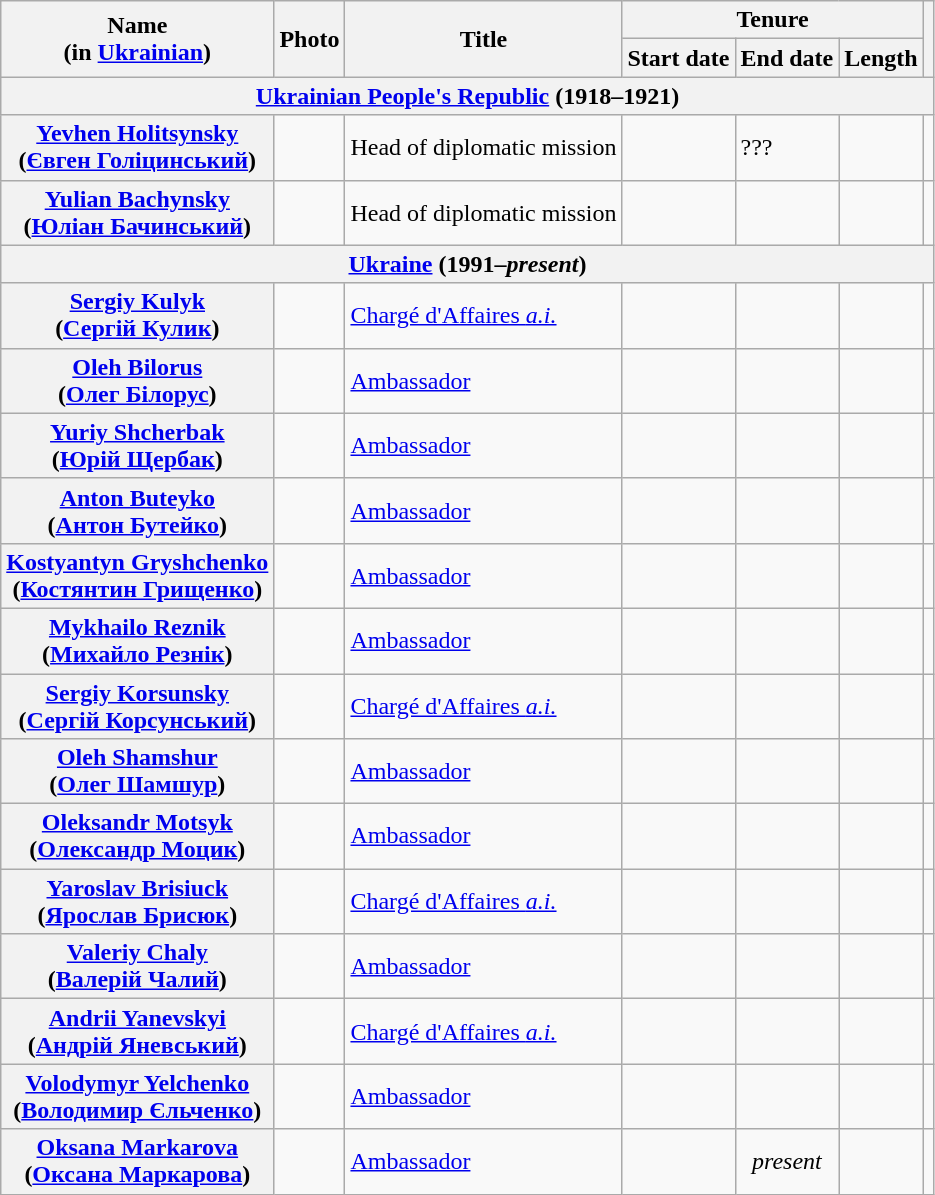<table class="wikitable sortable" id="Table of ambassadors" caption="Tabulated list of the heads of the diplomatic mission of Ukraine and its historical predecessors to the United States">
<tr>
<th scope="col" rowspan=2>Name<br>(in <a href='#'>Ukrainian</a>)</th>
<th scope="col" class="unsortable" rowspan=2>Photo</th>
<th scope="col" rowspan=2>Title</th>
<th scope="colgroup" colspan=3>Tenure</th>
<th scope="col" class="unsortable" rowspan=2></th>
</tr>
<tr>
<th scope="col">Start date</th>
<th scope="col">End date</th>
<th scope="col">Length</th>
</tr>
<tr>
<th scope="row" colspan=8 class="sorttop" align="center"> <a href='#'>Ukrainian People's Republic</a> (1918–1921)</th>
</tr>
<tr>
<th scope="row" data-sort-value="Holitsynsky, Yevhen" align="left"><a href='#'>Yevhen Holitsynsky</a><br>(<a href='#'>Євген Голіцинський</a>)</th>
<td align=center></td>
<td align=left>Head of diplomatic mission</td>
<td align=left><br></td>
<td align=left>???</td>
<td></td>
<td align=center></td>
</tr>
<tr>
<th scope="row" data-sort-value="Bachynsky, Yulian" align="left"><a href='#'>Yulian Bachynsky</a><br>(<a href='#'>Юліан Бачинський</a>)</th>
<td align=center></td>
<td align=left>Head of diplomatic mission</td>
<td align=left><br></td>
<td align=left><br></td>
<td></td>
<td align=center></td>
</tr>
<tr>
<th scope="row" colspan=8 class="sorttop" align="center"> <a href='#'>Ukraine</a> (1991–<em>present</em>)</th>
</tr>
<tr>
<th scope="row" data-sort-value="Kulyk, Sergiy" align="left"><a href='#'>Sergiy Kulyk</a><br>(<a href='#'>Сергій Кулик</a>)</th>
<td align=center></td>
<td align=left><a href='#'>Chargé d'Affaires <em>a.i.</em></a></td>
<td align=left></td>
<td align=left></td>
<td></td>
<td align=center></td>
</tr>
<tr>
<th scope="row" data-sort-value="Bilorus, Oleh" align="left"><a href='#'>Oleh Bilorus</a><br>(<a href='#'>Олег Білорус</a>)</th>
<td align=center></td>
<td align=left><a href='#'>Ambassador</a></td>
<td align=left></td>
<td align=left></td>
<td></td>
<td align=center></td>
</tr>
<tr>
<th scope="row" data-sort-value="Shcherbak, Yuriy" align="left"><a href='#'>Yuriy Shcherbak</a><br>(<a href='#'>Юрій Щербак</a>)</th>
<td align=center></td>
<td align=left><a href='#'>Ambassador</a></td>
<td align=left></td>
<td align=left></td>
<td></td>
<td align=center></td>
</tr>
<tr>
<th scope="row" data-sort-value="Buteyko, Anton" align="left"><a href='#'>Anton Buteyko</a><br>(<a href='#'>Антон Бутейко</a>)</th>
<td align=center></td>
<td align=left><a href='#'>Ambassador</a></td>
<td align=left></td>
<td align=left></td>
<td></td>
<td align=center></td>
</tr>
<tr>
<th scope="row" data-sort-value="Gryshchenko, Kostyantyn" align="left"><a href='#'>Kostyantyn Gryshchenko</a><br>(<a href='#'>Костянтин Грищенко</a>)</th>
<td align=center></td>
<td align=left><a href='#'>Ambassador</a></td>
<td align=left></td>
<td align=left></td>
<td></td>
<td align=center></td>
</tr>
<tr>
<th scope="row" data-sort-value="Reznik, Mykhailo" align="left"><a href='#'>Mykhailo Reznik</a><br>(<a href='#'>Михайло Резнік</a>)</th>
<td align=center></td>
<td align=left><a href='#'>Ambassador</a></td>
<td align=left></td>
<td align=left></td>
<td></td>
<td align=center></td>
</tr>
<tr>
<th scope="row" data-sort-value="Korsunsky, Sergiy" align="left"><a href='#'>Sergiy Korsunsky</a><br>(<a href='#'>Сергій Корсунський</a>)</th>
<td align=center></td>
<td align=left><a href='#'>Chargé d'Affaires <em>a.i.</em></a></td>
<td align=left></td>
<td align=left></td>
<td></td>
<td align=center></td>
</tr>
<tr>
<th scope="row" data-sort-value="Shamshur, Oleh" align="left"><a href='#'>Oleh Shamshur</a><br>(<a href='#'>Олег Шамшур</a>)</th>
<td align=center></td>
<td align=left><a href='#'>Ambassador</a></td>
<td align=left></td>
<td align=left></td>
<td></td>
<td align=center></td>
</tr>
<tr>
<th scope="row" data-sort-value="Motsyk, Oleksandr" align="left"><a href='#'>Oleksandr Motsyk</a><br>(<a href='#'>Олександр Моцик</a>)</th>
<td align=center></td>
<td align=left><a href='#'>Ambassador</a></td>
<td align=left></td>
<td align=left></td>
<td></td>
<td align=center></td>
</tr>
<tr>
<th scope="row" data-sort-value="Brisiuck, Yaroslav" align="left"><a href='#'>Yaroslav Brisiuck</a><br>(<a href='#'>Ярослав Брисюк</a>)</th>
<td align=center></td>
<td align=left><a href='#'>Chargé d'Affaires <em>a.i.</em></a></td>
<td align=left></td>
<td align=left></td>
<td></td>
<td align=center></td>
</tr>
<tr>
<th scope="row" data-sort-value="Chaly, Valeriy" align="left"><a href='#'>Valeriy Chaly</a><br>(<a href='#'>Валерій Чалий</a>)</th>
<td align=center></td>
<td align=left><a href='#'>Ambassador</a></td>
<td align=left></td>
<td align=left></td>
<td></td>
<td align=center></td>
</tr>
<tr>
<th scope="row" data-sort-value="Yanevskyi, Andrii" align="left"><a href='#'>Andrii Yanevskyi</a><br>(<a href='#'>Андрій Яневський</a>)</th>
<td align=center></td>
<td align=left><a href='#'>Chargé d'Affaires <em>a.i.</em></a></td>
<td align=left></td>
<td align=left></td>
<td></td>
<td align=center></td>
</tr>
<tr>
<th scope="row" data-sort-value="Yelchenko, Volodymyr" align="left"><a href='#'>Volodymyr Yelchenko</a><br>(<a href='#'>Володимир Єльченко</a>)</th>
<td align=center></td>
<td align=left><a href='#'>Ambassador</a></td>
<td align=left></td>
<td align=left></td>
<td></td>
<td align=center></td>
</tr>
<tr>
<th scope="row" data-sort-value="Markarova, Oksana" align="left"><a href='#'>Oksana Markarova</a><br>(<a href='#'>Оксана Маркарова</a>)</th>
<td align=center></td>
<td align=left><a href='#'>Ambassador</a></td>
<td align=left></td>
<td align=center><em>present</em></td>
<td></td>
<td align=center></td>
</tr>
</table>
